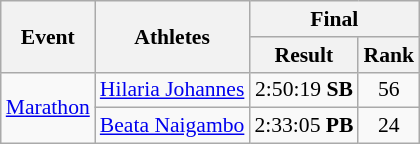<table class="wikitable" border="1" style="font-size:90%">
<tr>
<th rowspan="2">Event</th>
<th rowspan="2">Athletes</th>
<th colspan="2">Final</th>
</tr>
<tr>
<th>Result</th>
<th>Rank</th>
</tr>
<tr>
<td rowspan=2><a href='#'>Marathon</a></td>
<td><a href='#'>Hilaria Johannes</a></td>
<td align=center>2:50:19 <strong>SB</strong></td>
<td align=center>56</td>
</tr>
<tr>
<td><a href='#'>Beata Naigambo</a></td>
<td align=center>2:33:05 <strong>PB</strong></td>
<td align=center>24</td>
</tr>
</table>
